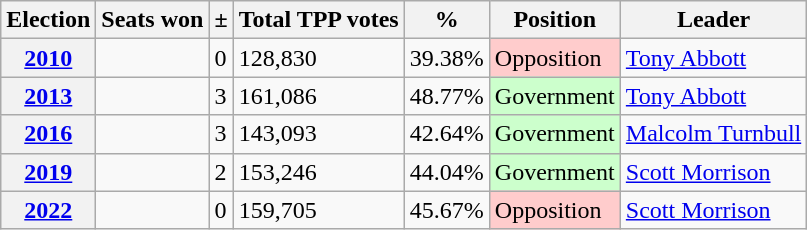<table class="wikitable sortable">
<tr>
<th>Election</th>
<th>Seats won</th>
<th>±</th>
<th>Total TPP votes</th>
<th>%</th>
<th>Position</th>
<th>Leader</th>
</tr>
<tr>
<th><a href='#'>2010</a></th>
<td></td>
<td>0</td>
<td>128,830</td>
<td>39.38%</td>
<td style="background:#fcc;">Opposition</td>
<td><a href='#'>Tony Abbott</a></td>
</tr>
<tr>
<th><a href='#'>2013</a></th>
<td></td>
<td>3</td>
<td>161,086</td>
<td>48.77%</td>
<td style="background:#cfc;">Government</td>
<td><a href='#'>Tony Abbott</a></td>
</tr>
<tr>
<th><a href='#'>2016</a></th>
<td></td>
<td>3</td>
<td>143,093</td>
<td>42.64%</td>
<td style="background:#cfc;">Government</td>
<td><a href='#'>Malcolm Turnbull</a></td>
</tr>
<tr>
<th><a href='#'>2019</a></th>
<td></td>
<td>2</td>
<td>153,246</td>
<td>44.04%</td>
<td style="background:#cfc;">Government</td>
<td><a href='#'>Scott Morrison</a></td>
</tr>
<tr>
<th><a href='#'>2022</a></th>
<td></td>
<td>0</td>
<td>159,705</td>
<td>45.67%</td>
<td style="background:#fcc;">Opposition</td>
<td><a href='#'>Scott Morrison</a></td>
</tr>
</table>
